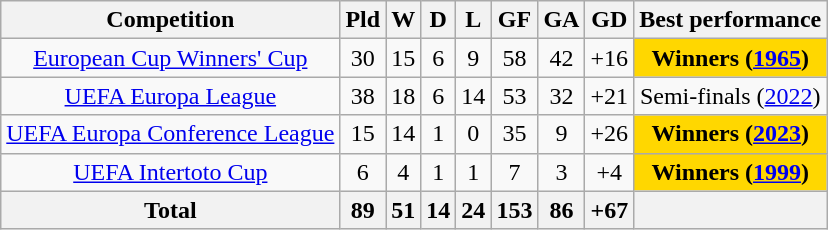<table class="wikitable" style="text-align:center">
<tr>
<th>Competition</th>
<th>Pld</th>
<th>W</th>
<th>D</th>
<th>L</th>
<th>GF</th>
<th>GA</th>
<th>GD</th>
<th>Best performance</th>
</tr>
<tr>
<td><a href='#'>European Cup Winners' Cup</a></td>
<td>30</td>
<td>15</td>
<td>6</td>
<td>9</td>
<td>58</td>
<td>42</td>
<td>+16</td>
<td bgcolor=Gold><strong>Winners (<a href='#'>1965</a>)</strong></td>
</tr>
<tr>
<td><a href='#'>UEFA Europa League</a></td>
<td>38</td>
<td>18</td>
<td>6</td>
<td>14</td>
<td>53</td>
<td>32</td>
<td>+21</td>
<td>Semi-finals (<a href='#'>2022</a>)</td>
</tr>
<tr>
<td><a href='#'>UEFA Europa Conference League</a></td>
<td>15</td>
<td>14</td>
<td>1</td>
<td>0</td>
<td>35</td>
<td>9</td>
<td>+26</td>
<td bgcolor=Gold><strong>Winners (<a href='#'>2023</a>)</strong></td>
</tr>
<tr>
<td><a href='#'>UEFA Intertoto Cup</a></td>
<td>6</td>
<td>4</td>
<td>1</td>
<td>1</td>
<td>7</td>
<td>3</td>
<td>+4</td>
<td bgcolor=Gold><strong>Winners (<a href='#'>1999</a>)</strong></td>
</tr>
<tr>
<th>Total</th>
<th>89</th>
<th>51</th>
<th>14</th>
<th>24</th>
<th>153</th>
<th>86</th>
<th>+67</th>
<th></th>
</tr>
</table>
